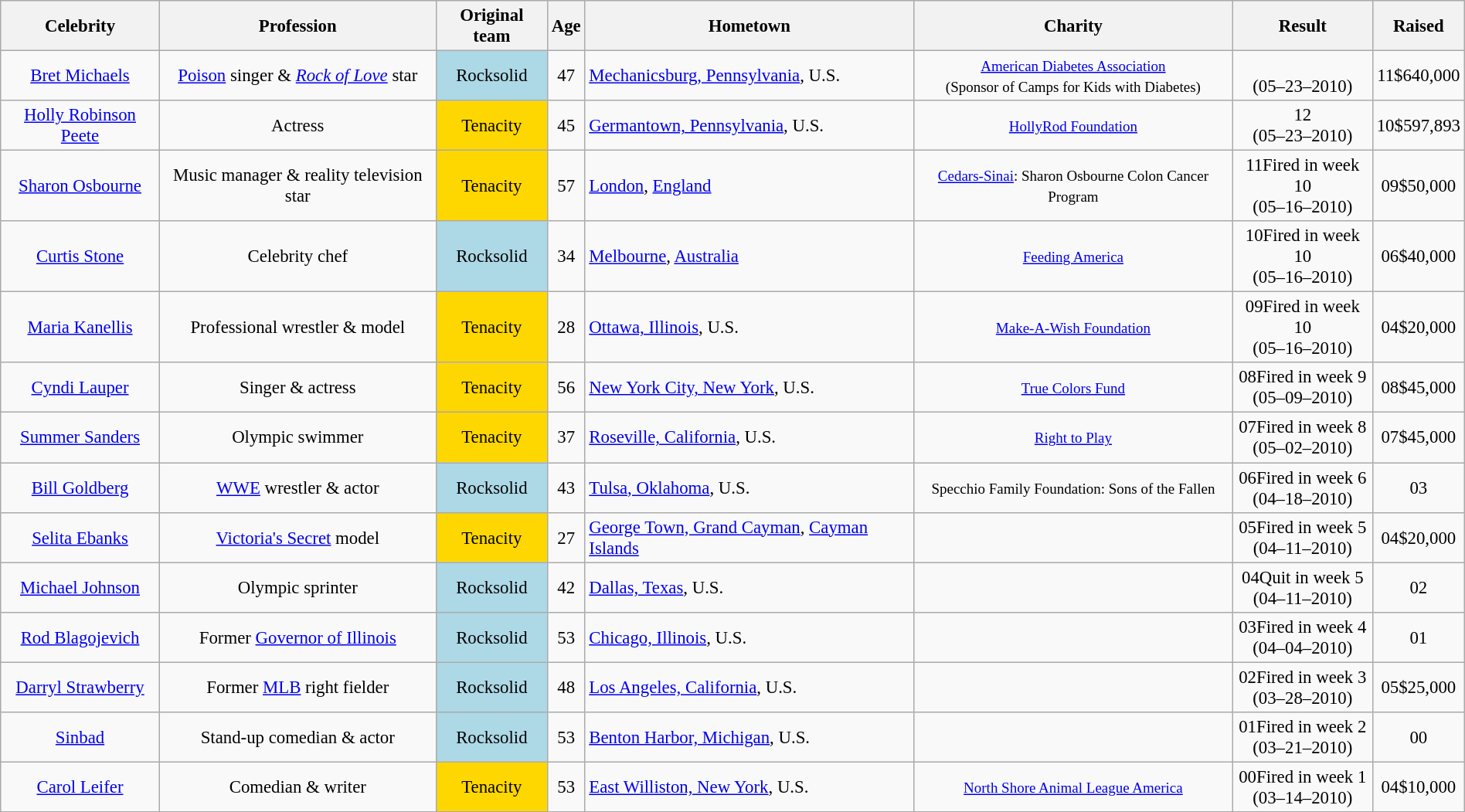<table class="wikitable sortable"  style="margin:auto; text-align:center; font-size:95%;">
<tr>
<th>Celebrity</th>
<th>Profession</th>
<th>Original team</th>
<th>Age</th>
<th>Hometown</th>
<th>Charity</th>
<th>Result</th>
<th>Raised</th>
</tr>
<tr>
<td><a href='#'>Bret Michaels</a></td>
<td><a href='#'>Poison</a> singer & <em><a href='#'>Rock of Love</a></em> star</td>
<td style="text-align:center; background:lightblue;">Rocksolid</td>
<td align="center">47</td>
<td align=left><a href='#'>Mechanicsburg, Pennsylvania</a>, U.S.</td>
<td><small><a href='#'>American Diabetes Association</a><br>(Sponsor of Camps for Kids with Diabetes)</small></td>
<td><br>(05–23–2010)</td>
<td><span>11</span>$640,000</td>
</tr>
<tr>
<td><a href='#'>Holly Robinson Peete</a></td>
<td>Actress</td>
<td style="text-align:center; background:gold;">Tenacity</td>
<td align="center">45</td>
<td align=left><a href='#'>Germantown, Pennsylvania</a>, U.S.</td>
<td><small> <a href='#'>HollyRod Foundation</a></small></td>
<td><span>12</span><br>(05–23–2010)</td>
<td><span>10</span>$597,893</td>
</tr>
<tr>
<td><a href='#'>Sharon Osbourne</a></td>
<td>Music manager & reality television star</td>
<td style="text-align:center; background:gold;">Tenacity</td>
<td align="center">57</td>
<td align=left><a href='#'>London</a>, <a href='#'>England</a></td>
<td><small><a href='#'>Cedars-Sinai</a>: Sharon Osbourne Colon Cancer Program</small></td>
<td><span>11</span>Fired in week 10<br>(05–16–2010)</td>
<td><span>09</span>$50,000</td>
</tr>
<tr>
<td><a href='#'>Curtis Stone</a></td>
<td>Celebrity chef</td>
<td style="text-align:center; background:lightblue;">Rocksolid</td>
<td align="center">34</td>
<td align=left><a href='#'>Melbourne</a>, <a href='#'>Australia</a></td>
<td><small><a href='#'>Feeding America</a></small></td>
<td><span>10</span>Fired in week 10<br>(05–16–2010)</td>
<td><span>06</span>$40,000</td>
</tr>
<tr>
<td><a href='#'>Maria Kanellis</a></td>
<td>Professional wrestler & model</td>
<td style="text-align:center; background:gold;">Tenacity</td>
<td align="center">28</td>
<td align=left><a href='#'>Ottawa, Illinois</a>, U.S.</td>
<td><small><a href='#'>Make-A-Wish Foundation</a></small></td>
<td><span>09</span>Fired in week 10<br>(05–16–2010)</td>
<td><span>04</span>$20,000</td>
</tr>
<tr>
<td><a href='#'>Cyndi Lauper</a></td>
<td>Singer & actress</td>
<td style="text-align:center; background:gold;">Tenacity</td>
<td align="center">56</td>
<td align=left><a href='#'>New York City, New York</a>, U.S.</td>
<td><small><a href='#'>True Colors Fund</a></small></td>
<td><span>08</span>Fired in week 9<br>(05–09–2010)</td>
<td><span>08</span>$45,000</td>
</tr>
<tr>
<td><a href='#'>Summer Sanders</a></td>
<td>Olympic swimmer</td>
<td style="text-align:center; background:gold;">Tenacity</td>
<td align="center">37</td>
<td align=left><a href='#'>Roseville, California</a>, U.S.</td>
<td><small><a href='#'>Right to Play</a></small></td>
<td><span>07</span>Fired in week 8<br>(05–02–2010)</td>
<td><span>07</span>$45,000</td>
</tr>
<tr>
<td><a href='#'>Bill Goldberg</a></td>
<td><a href='#'>WWE</a> wrestler & actor</td>
<td style="text-align:center; background:lightblue;">Rocksolid</td>
<td align="center">43</td>
<td align=left><a href='#'>Tulsa, Oklahoma</a>, U.S.</td>
<td><small>Specchio Family Foundation: Sons of the Fallen</small></td>
<td><span>06</span>Fired in week 6<br>(04–18–2010)</td>
<td><span>03</span></td>
</tr>
<tr>
<td><a href='#'>Selita Ebanks</a></td>
<td><a href='#'>Victoria's Secret</a> model</td>
<td style="text-align:center; background:gold;">Tenacity</td>
<td align="center">27</td>
<td align=left><a href='#'>George Town, Grand Cayman</a>, <a href='#'>Cayman Islands</a></td>
<td><small></small></td>
<td><span>05</span>Fired in week 5<br>(04–11–2010)</td>
<td><span>04</span>$20,000</td>
</tr>
<tr>
<td><a href='#'>Michael Johnson</a></td>
<td>Olympic sprinter</td>
<td style="text-align:center; background:lightblue;">Rocksolid</td>
<td align="center">42</td>
<td align=left><a href='#'>Dallas, Texas</a>, U.S.</td>
<td><small></small></td>
<td><span>04</span>Quit in week 5<br>(04–11–2010)</td>
<td><span>02</span></td>
</tr>
<tr>
<td><a href='#'>Rod Blagojevich</a></td>
<td>Former <a href='#'>Governor of Illinois</a></td>
<td style="text-align:center; background:lightblue;">Rocksolid</td>
<td align="center">53</td>
<td align=left><a href='#'>Chicago, Illinois</a>, U.S.</td>
<td><small> </small></td>
<td><span>03</span>Fired in week 4<br>(04–04–2010)</td>
<td><span>01</span></td>
</tr>
<tr>
<td><a href='#'>Darryl Strawberry</a></td>
<td>Former <a href='#'>MLB</a> right fielder</td>
<td style="text-align:center; background:lightblue;">Rocksolid</td>
<td align="center">48</td>
<td align=left><a href='#'>Los Angeles, California</a>, U.S.</td>
<td><small></small></td>
<td><span>02</span>Fired in week 3<br>(03–28–2010)</td>
<td><span>05</span>$25,000</td>
</tr>
<tr>
<td><a href='#'>Sinbad</a></td>
<td>Stand-up comedian & actor</td>
<td style="text-align:center; background:lightblue;">Rocksolid</td>
<td align="center">53</td>
<td align=left><a href='#'>Benton Harbor, Michigan</a>, U.S.</td>
<td><small></small></td>
<td><span>01</span>Fired in week 2<br>(03–21–2010)</td>
<td><span>00</span></td>
</tr>
<tr>
<td><a href='#'>Carol Leifer</a></td>
<td>Comedian & writer</td>
<td style="text-align:center; background:gold;">Tenacity</td>
<td align="center">53</td>
<td align=left><a href='#'>East Williston, New York</a>, U.S.</td>
<td><small><a href='#'>North Shore Animal League America</a></small></td>
<td><span>00</span>Fired in week 1<br>(03–14–2010)</td>
<td><span>04</span>$10,000</td>
</tr>
</table>
